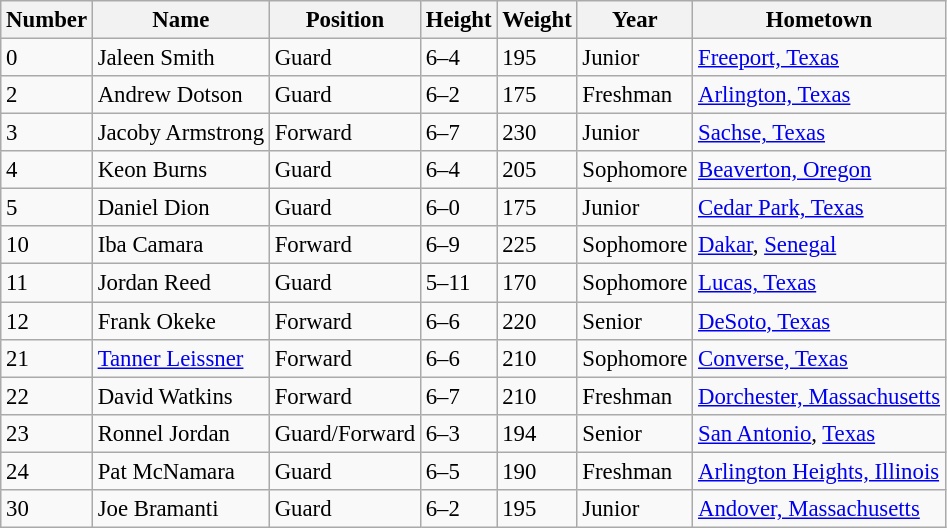<table class="wikitable sortable" style="font-size: 95%;">
<tr>
<th>Number</th>
<th>Name</th>
<th>Position</th>
<th>Height</th>
<th>Weight</th>
<th>Year</th>
<th>Hometown</th>
</tr>
<tr>
<td>0</td>
<td>Jaleen Smith</td>
<td>Guard</td>
<td>6–4</td>
<td>195</td>
<td>Junior</td>
<td><a href='#'>Freeport, Texas</a></td>
</tr>
<tr>
<td>2</td>
<td>Andrew Dotson</td>
<td>Guard</td>
<td>6–2</td>
<td>175</td>
<td>Freshman</td>
<td><a href='#'>Arlington, Texas</a></td>
</tr>
<tr>
<td>3</td>
<td>Jacoby Armstrong</td>
<td>Forward</td>
<td>6–7</td>
<td>230</td>
<td>Junior</td>
<td><a href='#'>Sachse, Texas</a></td>
</tr>
<tr>
<td>4</td>
<td>Keon Burns</td>
<td>Guard</td>
<td>6–4</td>
<td>205</td>
<td>Sophomore</td>
<td><a href='#'>Beaverton, Oregon</a></td>
</tr>
<tr>
<td>5</td>
<td>Daniel Dion</td>
<td>Guard</td>
<td>6–0</td>
<td>175</td>
<td>Junior</td>
<td><a href='#'>Cedar Park, Texas</a></td>
</tr>
<tr>
<td>10</td>
<td>Iba Camara</td>
<td>Forward</td>
<td>6–9</td>
<td>225</td>
<td>Sophomore</td>
<td><a href='#'>Dakar</a>, <a href='#'>Senegal</a></td>
</tr>
<tr>
<td>11</td>
<td>Jordan Reed</td>
<td>Guard</td>
<td>5–11</td>
<td>170</td>
<td>Sophomore</td>
<td><a href='#'>Lucas, Texas</a></td>
</tr>
<tr>
<td>12</td>
<td>Frank Okeke</td>
<td>Forward</td>
<td>6–6</td>
<td>220</td>
<td>Senior</td>
<td><a href='#'>DeSoto, Texas</a></td>
</tr>
<tr>
<td>21</td>
<td><a href='#'>Tanner Leissner</a></td>
<td>Forward</td>
<td>6–6</td>
<td>210</td>
<td>Sophomore</td>
<td><a href='#'>Converse, Texas</a></td>
</tr>
<tr>
<td>22</td>
<td>David Watkins</td>
<td>Forward</td>
<td>6–7</td>
<td>210</td>
<td>Freshman</td>
<td><a href='#'>Dorchester, Massachusetts</a></td>
</tr>
<tr>
<td>23</td>
<td>Ronnel Jordan</td>
<td>Guard/Forward</td>
<td>6–3</td>
<td>194</td>
<td>Senior</td>
<td><a href='#'>San Antonio</a>, <a href='#'>Texas</a></td>
</tr>
<tr>
<td>24</td>
<td>Pat McNamara</td>
<td>Guard</td>
<td>6–5</td>
<td>190</td>
<td>Freshman</td>
<td><a href='#'>Arlington Heights, Illinois</a></td>
</tr>
<tr>
<td>30</td>
<td>Joe Bramanti</td>
<td>Guard</td>
<td>6–2</td>
<td>195</td>
<td>Junior</td>
<td><a href='#'>Andover, Massachusetts</a></td>
</tr>
</table>
